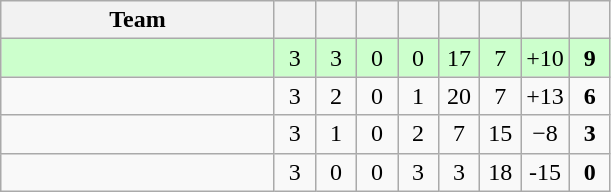<table class="wikitable" style="text-align: center;">
<tr>
<th width="175">Team</th>
<th width="20"></th>
<th width="20"></th>
<th width="20"></th>
<th width="20"></th>
<th width="20"></th>
<th width="20"></th>
<th width="20"></th>
<th width="20"></th>
</tr>
<tr style="background-color: #ccffcc;">
<td align=left></td>
<td>3</td>
<td>3</td>
<td>0</td>
<td>0</td>
<td>17</td>
<td>7</td>
<td>+10</td>
<td><strong>9</strong></td>
</tr>
<tr>
<td align=left></td>
<td>3</td>
<td>2</td>
<td>0</td>
<td>1</td>
<td>20</td>
<td>7</td>
<td>+13</td>
<td><strong>6</strong></td>
</tr>
<tr>
<td align=left></td>
<td>3</td>
<td>1</td>
<td>0</td>
<td>2</td>
<td>7</td>
<td>15</td>
<td>−8</td>
<td><strong>3</strong></td>
</tr>
<tr>
<td align=left></td>
<td>3</td>
<td>0</td>
<td>0</td>
<td>3</td>
<td>3</td>
<td>18</td>
<td>-15</td>
<td><strong>0</strong></td>
</tr>
</table>
